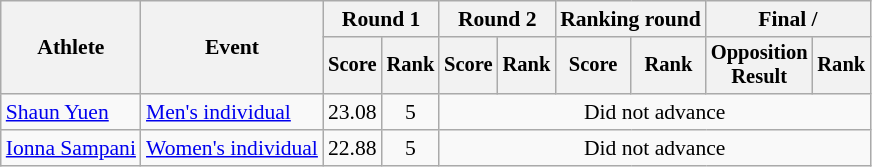<table class="wikitable" style="font-size:90%;">
<tr>
<th rowspan=2>Athlete</th>
<th rowspan=2>Event</th>
<th colspan=2>Round 1</th>
<th colspan=2>Round 2</th>
<th colspan=2>Ranking round</th>
<th colspan=2>Final / </th>
</tr>
<tr style="font-size:95%;">
<th>Score</th>
<th>Rank</th>
<th>Score</th>
<th>Rank</th>
<th>Score</th>
<th>Rank</th>
<th>Opposition<br>Result</th>
<th>Rank</th>
</tr>
<tr style="text-align:center">
<td style="text-align:left"><a href='#'>Shaun Yuen</a></td>
<td style="text-align:left"><a href='#'>Men's individual</a></td>
<td>23.08</td>
<td>5</td>
<td colspan="6">Did not advance</td>
</tr>
<tr style="text-align:center">
<td style="text-align:left"><a href='#'>Ionna Sampani</a></td>
<td style="text-align:left"><a href='#'>Women's individual</a></td>
<td>22.88</td>
<td>5</td>
<td colspan="6">Did not advance</td>
</tr>
</table>
